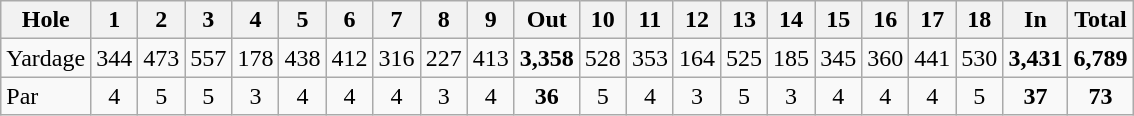<table class="wikitable" style="text-align:center">
<tr>
<th align="left">Hole</th>
<th>1</th>
<th>2</th>
<th>3</th>
<th>4</th>
<th>5</th>
<th>6</th>
<th>7</th>
<th>8</th>
<th>9</th>
<th>Out</th>
<th>10</th>
<th>11</th>
<th>12</th>
<th>13</th>
<th>14</th>
<th>15</th>
<th>16</th>
<th>17</th>
<th>18</th>
<th>In</th>
<th>Total</th>
</tr>
<tr>
<td align="left">Yardage</td>
<td>344</td>
<td>473</td>
<td>557</td>
<td>178</td>
<td>438</td>
<td>412</td>
<td>316</td>
<td>227</td>
<td>413</td>
<td><strong>3,358</strong></td>
<td>528</td>
<td>353</td>
<td>164</td>
<td>525</td>
<td>185</td>
<td>345</td>
<td>360</td>
<td>441</td>
<td>530</td>
<td><strong>3,431</strong></td>
<td><strong>6,789</strong></td>
</tr>
<tr>
<td align="left">Par</td>
<td>4</td>
<td>5</td>
<td>5</td>
<td>3</td>
<td>4</td>
<td>4</td>
<td>4</td>
<td>3</td>
<td>4</td>
<td><strong>36</strong></td>
<td>5</td>
<td>4</td>
<td>3</td>
<td>5</td>
<td>3</td>
<td>4</td>
<td>4</td>
<td>4</td>
<td>5</td>
<td><strong>37</strong></td>
<td><strong>73</strong></td>
</tr>
</table>
